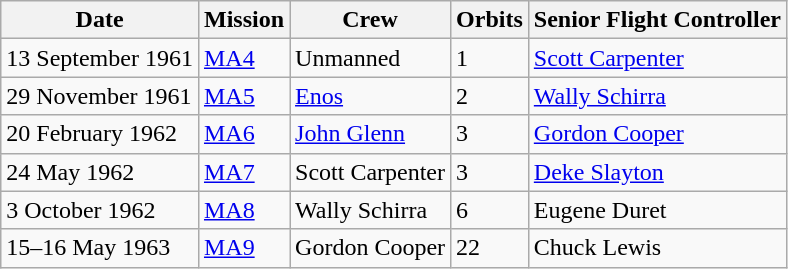<table class="wikitable">
<tr>
<th>Date</th>
<th>Mission</th>
<th>Crew</th>
<th>Orbits</th>
<th>Senior Flight Controller</th>
</tr>
<tr>
<td>13 September 1961</td>
<td><a href='#'>MA4</a></td>
<td>Unmanned</td>
<td>1</td>
<td><a href='#'>Scott Carpenter</a></td>
</tr>
<tr>
<td>29 November 1961</td>
<td><a href='#'>MA5</a></td>
<td><a href='#'>Enos</a></td>
<td>2</td>
<td><a href='#'>Wally Schirra</a></td>
</tr>
<tr>
<td>20 February 1962</td>
<td><a href='#'>MA6</a></td>
<td><a href='#'>John Glenn</a></td>
<td>3</td>
<td><a href='#'>Gordon Cooper</a></td>
</tr>
<tr>
<td>24 May 1962</td>
<td><a href='#'>MA7</a></td>
<td>Scott Carpenter</td>
<td>3</td>
<td><a href='#'>Deke Slayton</a></td>
</tr>
<tr>
<td>3 October 1962</td>
<td><a href='#'>MA8</a></td>
<td>Wally Schirra</td>
<td>6</td>
<td>Eugene Duret</td>
</tr>
<tr>
<td>15–16 May 1963</td>
<td><a href='#'>MA9</a></td>
<td>Gordon Cooper</td>
<td>22</td>
<td>Chuck Lewis</td>
</tr>
</table>
